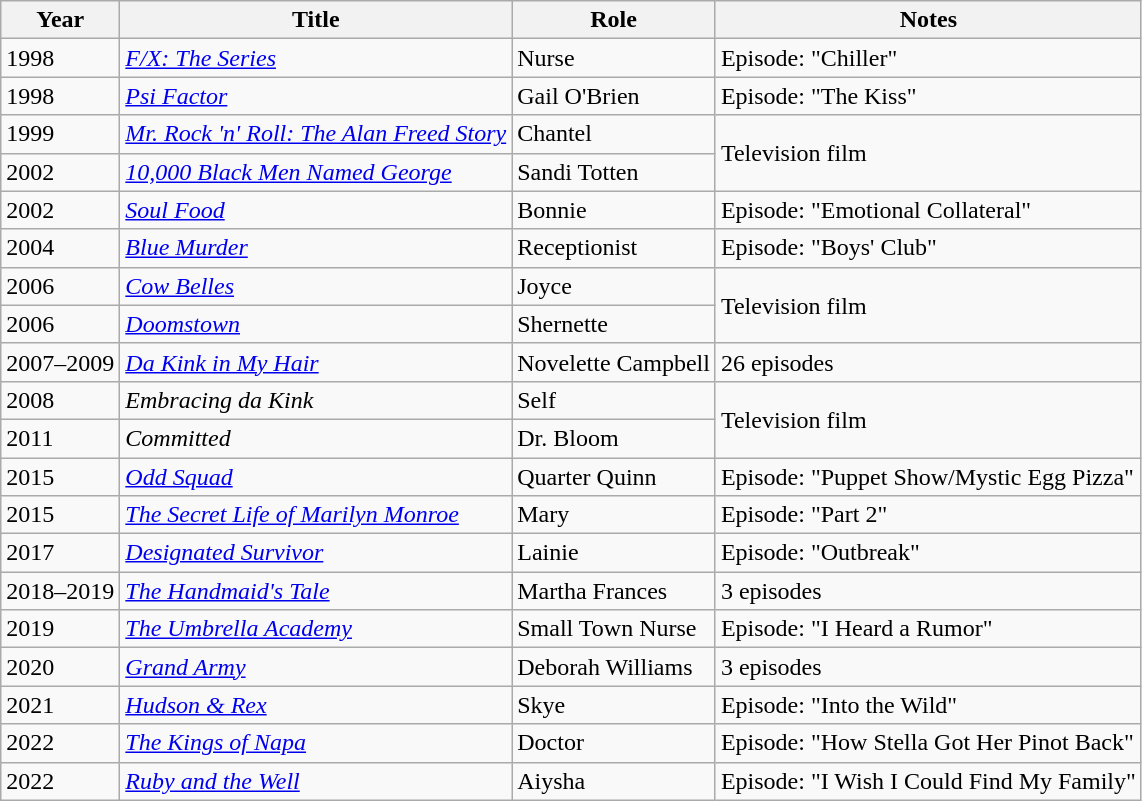<table class="wikitable sortable">
<tr>
<th>Year</th>
<th>Title</th>
<th>Role</th>
<th class="unsortable">Notes</th>
</tr>
<tr>
<td>1998</td>
<td><em><a href='#'>F/X: The Series</a></em></td>
<td>Nurse</td>
<td>Episode: "Chiller"</td>
</tr>
<tr>
<td>1998</td>
<td><em><a href='#'>Psi Factor</a></em></td>
<td>Gail O'Brien</td>
<td>Episode: "The Kiss"</td>
</tr>
<tr>
<td>1999</td>
<td><em><a href='#'>Mr. Rock 'n' Roll: The Alan Freed Story</a></em></td>
<td>Chantel</td>
<td rowspan="2">Television film</td>
</tr>
<tr>
<td>2002</td>
<td><em><a href='#'>10,000 Black Men Named George</a></em></td>
<td>Sandi Totten</td>
</tr>
<tr>
<td>2002</td>
<td><a href='#'><em>Soul Food</em></a></td>
<td>Bonnie</td>
<td>Episode: "Emotional Collateral"</td>
</tr>
<tr>
<td>2004</td>
<td><a href='#'><em>Blue Murder</em></a></td>
<td>Receptionist</td>
<td>Episode: "Boys' Club"</td>
</tr>
<tr>
<td>2006</td>
<td><em><a href='#'>Cow Belles</a></em></td>
<td>Joyce</td>
<td rowspan="2">Television film</td>
</tr>
<tr>
<td>2006</td>
<td><em><a href='#'>Doomstown</a></em></td>
<td>Shernette</td>
</tr>
<tr>
<td>2007–2009</td>
<td><a href='#'><em>Da Kink in My Hair</em></a></td>
<td>Novelette Campbell</td>
<td>26 episodes</td>
</tr>
<tr>
<td>2008</td>
<td><em>Embracing da Kink</em></td>
<td>Self</td>
<td rowspan="2">Television film</td>
</tr>
<tr>
<td>2011</td>
<td><em>Committed</em></td>
<td>Dr. Bloom</td>
</tr>
<tr>
<td>2015</td>
<td><em><a href='#'>Odd Squad</a></em></td>
<td>Quarter Quinn</td>
<td>Episode: "Puppet Show/Mystic Egg Pizza"</td>
</tr>
<tr>
<td>2015</td>
<td data-sort-value="Secret Life of Marilyn Monroe, The"><em><a href='#'>The Secret Life of Marilyn Monroe</a></em></td>
<td>Mary</td>
<td>Episode: "Part 2"</td>
</tr>
<tr>
<td>2017</td>
<td><a href='#'><em>Designated Survivor</em></a></td>
<td>Lainie</td>
<td>Episode: "Outbreak"</td>
</tr>
<tr>
<td>2018–2019</td>
<td data-sort-value="Handmaid's Tale, The"><a href='#'><em>The Handmaid's Tale</em></a></td>
<td>Martha Frances</td>
<td>3 episodes</td>
</tr>
<tr>
<td>2019</td>
<td data-sort-value="Umbrella Academy, The"><a href='#'><em>The Umbrella Academy</em></a></td>
<td>Small Town Nurse</td>
<td>Episode: "I Heard a Rumor"</td>
</tr>
<tr>
<td>2020</td>
<td><a href='#'><em>Grand Army</em></a></td>
<td>Deborah Williams</td>
<td>3 episodes</td>
</tr>
<tr>
<td>2021</td>
<td><em><a href='#'>Hudson & Rex</a></em></td>
<td>Skye</td>
<td>Episode: "Into the Wild"</td>
</tr>
<tr>
<td>2022</td>
<td data-sort-value="Kings of Napa, The"><em><a href='#'>The Kings of Napa</a></em></td>
<td>Doctor</td>
<td>Episode: "How Stella Got Her Pinot Back"</td>
</tr>
<tr>
<td>2022</td>
<td><em><a href='#'>Ruby and the Well</a></em></td>
<td>Aiysha</td>
<td>Episode: "I Wish I Could Find My Family"</td>
</tr>
</table>
